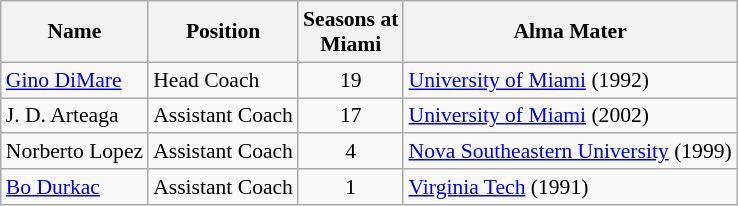<table class="wikitable" border="1" style="font-size:90%;">
<tr>
<th>Name</th>
<th>Position</th>
<th>Seasons at<br>Miami</th>
<th>Alma Mater</th>
</tr>
<tr>
<td><a href='#'>Gino DiMare</a></td>
<td>Head Coach</td>
<td align=center>19</td>
<td><a href='#'>University of Miami</a> (1992)</td>
</tr>
<tr>
<td>J. D. Arteaga</td>
<td>Assistant Coach</td>
<td align=center>17</td>
<td><a href='#'>University of Miami</a> (2002)</td>
</tr>
<tr>
<td>Norberto Lopez</td>
<td>Assistant Coach</td>
<td align=center>4</td>
<td><a href='#'>Nova Southeastern University</a> (1999)</td>
</tr>
<tr>
<td><a href='#'>Bo Durkac</a></td>
<td>Assistant Coach</td>
<td align=center>1</td>
<td><a href='#'>Virginia Tech</a> (1991)</td>
</tr>
</table>
